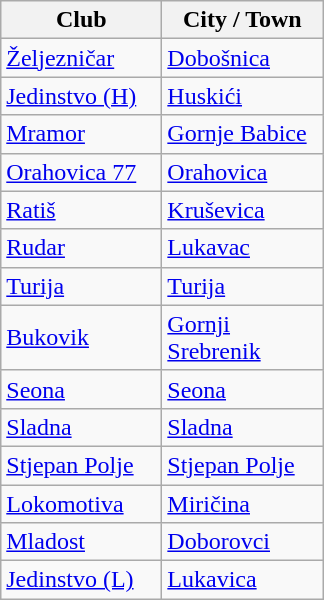<table class="wikitable sortable">
<tr>
<th style="width:100px;">Club</th>
<th style="width:100px;">City / Town</th>
</tr>
<tr>
<td><a href='#'>Željezničar</a></td>
<td><a href='#'>Dobošnica</a></td>
</tr>
<tr>
<td><a href='#'>Jedinstvo (H)</a></td>
<td><a href='#'>Huskići</a></td>
</tr>
<tr>
<td><a href='#'>Mramor</a></td>
<td><a href='#'>Gornje Babice</a></td>
</tr>
<tr>
<td><a href='#'>Orahovica 77</a></td>
<td><a href='#'>Orahovica</a></td>
</tr>
<tr>
<td><a href='#'>Ratiš</a></td>
<td><a href='#'>Kruševica</a></td>
</tr>
<tr>
<td><a href='#'>Rudar</a></td>
<td><a href='#'>Lukavac</a></td>
</tr>
<tr>
<td><a href='#'>Turija</a></td>
<td><a href='#'>Turija</a></td>
</tr>
<tr>
<td><a href='#'>Bukovik</a></td>
<td><a href='#'>Gornji Srebrenik</a></td>
</tr>
<tr>
<td><a href='#'>Seona</a></td>
<td><a href='#'>Seona</a></td>
</tr>
<tr>
<td><a href='#'>Sladna</a></td>
<td><a href='#'>Sladna</a></td>
</tr>
<tr>
<td><a href='#'>Stjepan Polje</a></td>
<td><a href='#'>Stjepan Polje</a></td>
</tr>
<tr>
<td><a href='#'>Lokomotiva</a></td>
<td><a href='#'>Miričina</a></td>
</tr>
<tr>
<td><a href='#'>Mladost</a></td>
<td><a href='#'>Doborovci</a></td>
</tr>
<tr>
<td><a href='#'>Jedinstvo (L)</a></td>
<td><a href='#'>Lukavica</a></td>
</tr>
</table>
